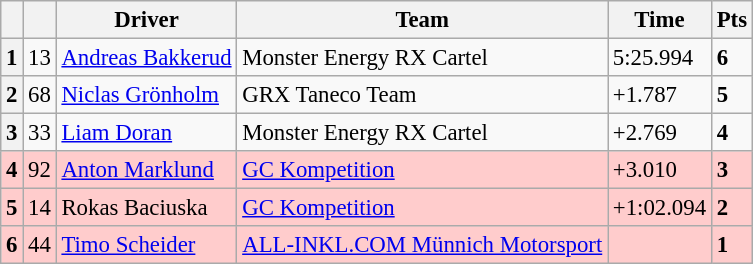<table class="wikitable" style="font-size:95%">
<tr>
<th></th>
<th></th>
<th>Driver</th>
<th>Team</th>
<th>Time</th>
<th>Pts</th>
</tr>
<tr>
<th>1</th>
<td>13</td>
<td> <a href='#'>Andreas Bakkerud</a></td>
<td>Monster Energy RX Cartel</td>
<td>5:25.994</td>
<td><strong>6</strong></td>
</tr>
<tr>
<th>2</th>
<td>68</td>
<td> <a href='#'>Niclas Grönholm</a></td>
<td>GRX Taneco Team</td>
<td>+1.787</td>
<td><strong>5</strong></td>
</tr>
<tr>
<th>3</th>
<td>33</td>
<td> <a href='#'>Liam Doran</a></td>
<td>Monster Energy RX Cartel</td>
<td>+2.769</td>
<td><strong>4</strong></td>
</tr>
<tr>
<th style="background:#ffcccc;">4</th>
<td style="background:#ffcccc;">92</td>
<td style="background:#ffcccc;"> <a href='#'>Anton Marklund</a></td>
<td style="background:#ffcccc;"><a href='#'>GC Kompetition</a></td>
<td style="background:#ffcccc;">+3.010</td>
<td style="background:#ffcccc;"><strong>3</strong></td>
</tr>
<tr>
<th style="background:#ffcccc;">5</th>
<td style="background:#ffcccc;">14</td>
<td style="background:#ffcccc;"> Rokas Baciuska</td>
<td style="background:#ffcccc;"><a href='#'>GC Kompetition</a></td>
<td style="background:#ffcccc;">+1:02.094</td>
<td style="background:#ffcccc;"><strong>2</strong></td>
</tr>
<tr>
<th style="background:#ffcccc;">6</th>
<td style="background:#ffcccc;">44</td>
<td style="background:#ffcccc;"> <a href='#'>Timo Scheider</a></td>
<td style="background:#ffcccc;"><a href='#'>ALL-INKL.COM Münnich Motorsport</a></td>
<td style="background:#ffcccc;"></td>
<td style="background:#ffcccc;"><strong>1</strong></td>
</tr>
</table>
